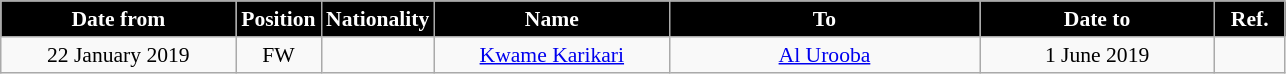<table class="wikitable" style="text-align:center; font-size:90%; ">
<tr>
<th style="background:#000000; color:#FFFFFF; width:150px;">Date from</th>
<th style="background:#000000; color:#FFFFFF; width:50px;">Position</th>
<th style="background:#000000; color:#FFFFFF; width:50px;">Nationality</th>
<th style="background:#000000; color:#FFFFFF; width:150px;">Name</th>
<th style="background:#000000; color:#FFFFFF; width:200px;">To</th>
<th style="background:#000000; color:#FFFFFF; width:150px;">Date to</th>
<th style="background:#000000; color:#FFFFFF; width:40px;">Ref.</th>
</tr>
<tr>
<td>22 January 2019</td>
<td>FW</td>
<td></td>
<td><a href='#'>Kwame Karikari</a></td>
<td><a href='#'>Al Urooba</a></td>
<td>1 June 2019</td>
<td></td>
</tr>
</table>
